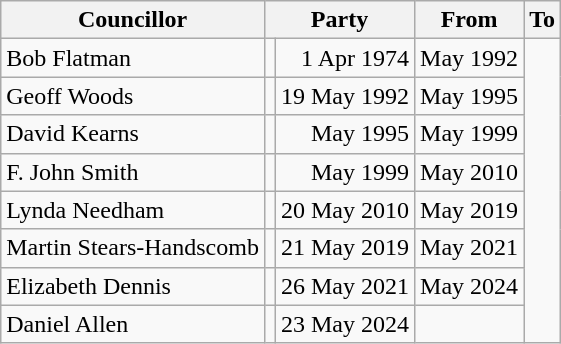<table class=wikitable>
<tr>
<th>Councillor</th>
<th colspan=2>Party</th>
<th>From</th>
<th>To</th>
</tr>
<tr>
<td>Bob Flatman</td>
<td></td>
<td align=right>1 Apr 1974</td>
<td align=right>May 1992</td>
</tr>
<tr>
<td>Geoff Woods</td>
<td></td>
<td align=right>19 May 1992</td>
<td align=right>May 1995</td>
</tr>
<tr>
<td>David Kearns</td>
<td></td>
<td align=right>May 1995</td>
<td align=right>May 1999</td>
</tr>
<tr>
<td>F. John Smith</td>
<td></td>
<td align=right>May 1999</td>
<td align=right>May 2010</td>
</tr>
<tr>
<td>Lynda Needham</td>
<td></td>
<td align=right>20 May 2010</td>
<td align=right>May 2019</td>
</tr>
<tr>
<td>Martin Stears-Handscomb</td>
<td></td>
<td align=right>21 May 2019</td>
<td align=right>May 2021</td>
</tr>
<tr>
<td>Elizabeth Dennis</td>
<td></td>
<td align=right>26 May 2021</td>
<td align=right>May 2024</td>
</tr>
<tr>
<td>Daniel Allen</td>
<td></td>
<td align=right>23 May 2024</td>
<td align=right></td>
</tr>
</table>
